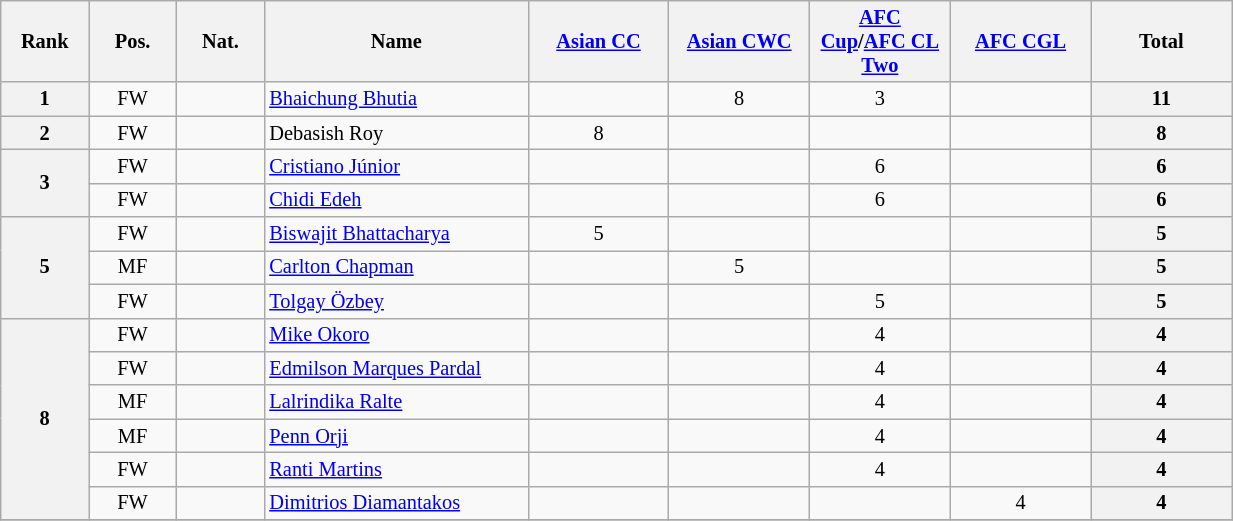<table class="wikitable" style="text-align:center; font-size:85%; width:65%;">
<tr>
<th width="5%">Rank</th>
<th width="5%">Pos.</th>
<th width="5%">Nat.</th>
<th width="15%">Name</th>
<th width="8%"><a href='#'>Asian CC</a></th>
<th width="8%"><a href='#'>Asian CWC</a></th>
<th width="8%"><a href='#'>AFC Cup</a>/<a href='#'>AFC CL Two</a></th>
<th width="8%"><a href='#'>AFC CGL</a></th>
<th width="8%">Total</th>
</tr>
<tr>
<th>1</th>
<td>FW</td>
<td></td>
<td align=left><a href='#'>Bhaichung Bhutia</a></td>
<td></td>
<td>8</td>
<td>3</td>
<td></td>
<th>11</th>
</tr>
<tr>
<th>2</th>
<td>FW</td>
<td></td>
<td align=left>Debasish Roy</td>
<td>8</td>
<td></td>
<td></td>
<td></td>
<th>8</th>
</tr>
<tr>
<th rowspan="2">3</th>
<td>FW</td>
<td></td>
<td align=left><a href='#'>Cristiano Júnior</a></td>
<td></td>
<td></td>
<td>6</td>
<td></td>
<th>6</th>
</tr>
<tr>
<td>FW</td>
<td></td>
<td align=left><a href='#'>Chidi Edeh</a></td>
<td></td>
<td></td>
<td>6</td>
<td></td>
<th>6</th>
</tr>
<tr>
<th rowspan="3">5</th>
<td>FW</td>
<td></td>
<td align=left><a href='#'>Biswajit Bhattacharya</a></td>
<td>5</td>
<td></td>
<td></td>
<td></td>
<th>5</th>
</tr>
<tr>
<td>MF</td>
<td></td>
<td align=left><a href='#'>Carlton Chapman</a></td>
<td></td>
<td>5</td>
<td></td>
<td></td>
<th>5</th>
</tr>
<tr>
<td>FW</td>
<td></td>
<td align=left><a href='#'>Tolgay Özbey</a></td>
<td></td>
<td></td>
<td>5</td>
<td></td>
<th>5</th>
</tr>
<tr>
<th rowspan="6">8</th>
<td>FW</td>
<td></td>
<td align=left><a href='#'>Mike Okoro</a></td>
<td></td>
<td></td>
<td>4</td>
<td></td>
<th>4</th>
</tr>
<tr>
<td>FW</td>
<td></td>
<td align=left><a href='#'>Edmilson Marques Pardal</a></td>
<td></td>
<td></td>
<td>4</td>
<td></td>
<th>4</th>
</tr>
<tr>
<td>MF</td>
<td></td>
<td align=left><a href='#'>Lalrindika Ralte</a></td>
<td></td>
<td></td>
<td>4</td>
<td></td>
<th>4</th>
</tr>
<tr>
<td>MF</td>
<td></td>
<td align=left><a href='#'>Penn Orji</a></td>
<td></td>
<td></td>
<td>4</td>
<td></td>
<th>4</th>
</tr>
<tr>
<td>FW</td>
<td></td>
<td align=left><a href='#'>Ranti Martins</a></td>
<td></td>
<td></td>
<td>4</td>
<td></td>
<th>4</th>
</tr>
<tr>
<td>FW</td>
<td></td>
<td align=left><a href='#'>Dimitrios Diamantakos</a></td>
<td></td>
<td></td>
<td></td>
<td>4</td>
<th>4</th>
</tr>
<tr>
</tr>
</table>
